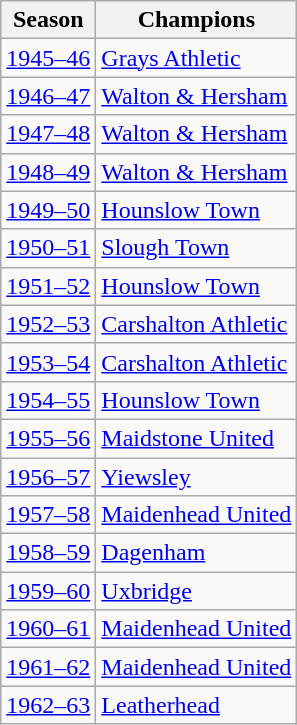<table class=wikitable>
<tr>
<th>Season</th>
<th>Champions</th>
</tr>
<tr>
<td><a href='#'>1945–46</a></td>
<td><a href='#'>Grays Athletic</a></td>
</tr>
<tr>
<td><a href='#'>1946–47</a></td>
<td><a href='#'>Walton & Hersham</a></td>
</tr>
<tr>
<td><a href='#'>1947–48</a></td>
<td><a href='#'>Walton & Hersham</a></td>
</tr>
<tr>
<td><a href='#'>1948–49</a></td>
<td><a href='#'>Walton & Hersham</a></td>
</tr>
<tr>
<td><a href='#'>1949–50</a></td>
<td><a href='#'>Hounslow Town</a></td>
</tr>
<tr>
<td><a href='#'>1950–51</a></td>
<td><a href='#'>Slough Town</a></td>
</tr>
<tr>
<td><a href='#'>1951–52</a></td>
<td><a href='#'>Hounslow Town</a></td>
</tr>
<tr>
<td><a href='#'>1952–53</a></td>
<td><a href='#'>Carshalton Athletic</a></td>
</tr>
<tr>
<td><a href='#'>1953–54</a></td>
<td><a href='#'>Carshalton Athletic</a></td>
</tr>
<tr>
<td><a href='#'>1954–55</a></td>
<td><a href='#'>Hounslow Town</a></td>
</tr>
<tr>
<td><a href='#'>1955–56</a></td>
<td><a href='#'>Maidstone United</a></td>
</tr>
<tr>
<td><a href='#'>1956–57</a></td>
<td><a href='#'>Yiewsley</a></td>
</tr>
<tr>
<td><a href='#'>1957–58</a></td>
<td><a href='#'>Maidenhead United</a></td>
</tr>
<tr>
<td><a href='#'>1958–59</a></td>
<td><a href='#'>Dagenham</a></td>
</tr>
<tr>
<td><a href='#'>1959–60</a></td>
<td><a href='#'>Uxbridge</a></td>
</tr>
<tr>
<td><a href='#'>1960–61</a></td>
<td><a href='#'>Maidenhead United</a></td>
</tr>
<tr>
<td><a href='#'>1961–62</a></td>
<td><a href='#'>Maidenhead United</a></td>
</tr>
<tr>
<td><a href='#'>1962–63</a></td>
<td><a href='#'>Leatherhead</a></td>
</tr>
</table>
